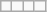<table class="wikitable">
<tr>
<td></td>
<td></td>
<td></td>
<td></td>
</tr>
</table>
